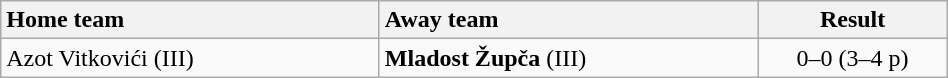<table class="wikitable" style="width:50%">
<tr>
<th style="width:40%; text-align:left">Home team</th>
<th style="width:40%; text-align:left">Away team</th>
<th>Result</th>
</tr>
<tr>
<td>Azot Vitkovići (III)</td>
<td><strong>Mladost Župča</strong> (III)</td>
<td style="text-align:center">0–0 (3–4 p)</td>
</tr>
</table>
